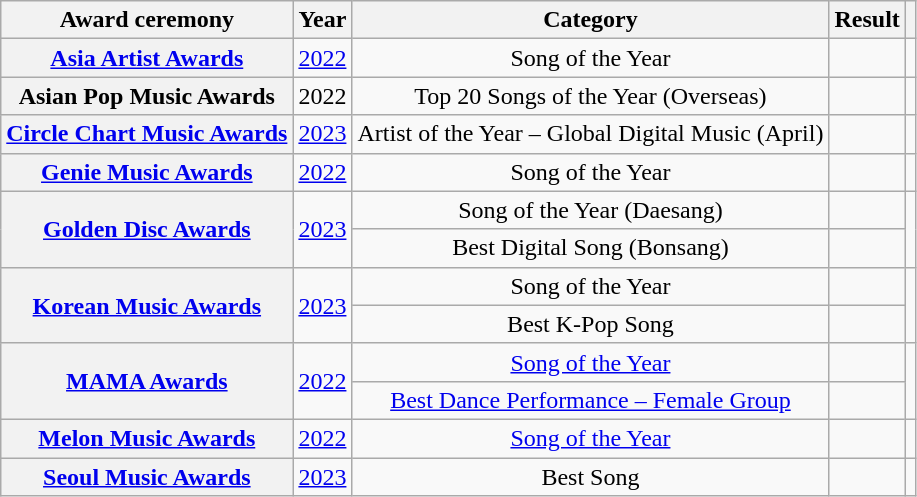<table class="wikitable plainrowheaders sortable" style="text-align:center">
<tr>
<th scope="col">Award ceremony</th>
<th scope="col">Year</th>
<th scope="col">Category</th>
<th scope="col">Result</th>
<th scope="col" class="unsortable"></th>
</tr>
<tr>
<th scope="row"><a href='#'>Asia Artist Awards</a></th>
<td style="text-align:center"><a href='#'>2022</a></td>
<td>Song of the Year</td>
<td></td>
<td style="text-align:center"></td>
</tr>
<tr>
<th scope="row">Asian Pop Music Awards</th>
<td style="text-align:center">2022</td>
<td>Top 20 Songs of the Year (Overseas)</td>
<td></td>
<td style="text-align:center"></td>
</tr>
<tr>
<th scope="row"><a href='#'>Circle Chart Music Awards</a></th>
<td style="text-align:center"><a href='#'>2023</a></td>
<td>Artist of the Year – Global Digital Music (April)</td>
<td></td>
<td style="text-align:center"></td>
</tr>
<tr>
<th scope="row"><a href='#'>Genie Music Awards</a></th>
<td style="text-align:center"><a href='#'>2022</a></td>
<td>Song of the Year</td>
<td></td>
<td style="text-align:center"></td>
</tr>
<tr>
<th rowspan="2" scope="row"><a href='#'>Golden Disc Awards</a></th>
<td rowspan="2" style="text-align:center"><a href='#'>2023</a></td>
<td>Song of the Year (Daesang)</td>
<td></td>
<td rowspan="2" style="text-align:center"></td>
</tr>
<tr>
<td>Best Digital Song (Bonsang)</td>
<td></td>
</tr>
<tr>
<th rowspan="2" scope="row"><a href='#'>Korean Music Awards</a></th>
<td rowspan="2" style="text-align:center"><a href='#'>2023</a></td>
<td>Song of the Year</td>
<td></td>
<td rowspan="2" style="text-align:center"></td>
</tr>
<tr>
<td>Best K-Pop Song</td>
<td></td>
</tr>
<tr>
<th rowspan="2" scope="row"><a href='#'>MAMA Awards</a></th>
<td rowspan="2" style="text-align:center"><a href='#'>2022</a></td>
<td><a href='#'>Song of the Year</a></td>
<td></td>
<td rowspan="2" align="center"></td>
</tr>
<tr>
<td><a href='#'>Best Dance Performance – Female Group</a></td>
<td></td>
</tr>
<tr>
<th scope="row"><a href='#'>Melon Music Awards</a></th>
<td style="text-align:center"><a href='#'>2022</a></td>
<td><a href='#'>Song of the Year</a></td>
<td></td>
<td style="text-align:center"></td>
</tr>
<tr>
<th scope="row"><a href='#'>Seoul Music Awards</a></th>
<td style="text-align:center"><a href='#'>2023</a></td>
<td>Best Song</td>
<td></td>
<td style="text-align:center"></td>
</tr>
</table>
